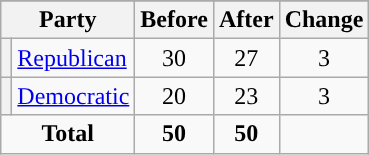<table class="wikitable" style="text-align:center;">
<tr>
</tr>
<tr>
<th colspan=2>Party</th>
<th>Before</th>
<th>After</th>
<th>Change</th>
</tr>
<tr>
<th style="background-color:"></th>
<td style="text-align:left;"><a href='#'>Republican</a></td>
<td>30</td>
<td>27</td>
<td> 3</td>
</tr>
<tr>
<th style="background-color:"></th>
<td style="text-align:left;"><a href='#'>Democratic</a></td>
<td>20</td>
<td>23</td>
<td> 3</td>
</tr>
<tr>
<td colspan=2><strong>Total</strong></td>
<td><strong>50</strong></td>
<td><strong>50</strong></td>
<td></td>
</tr>
</table>
